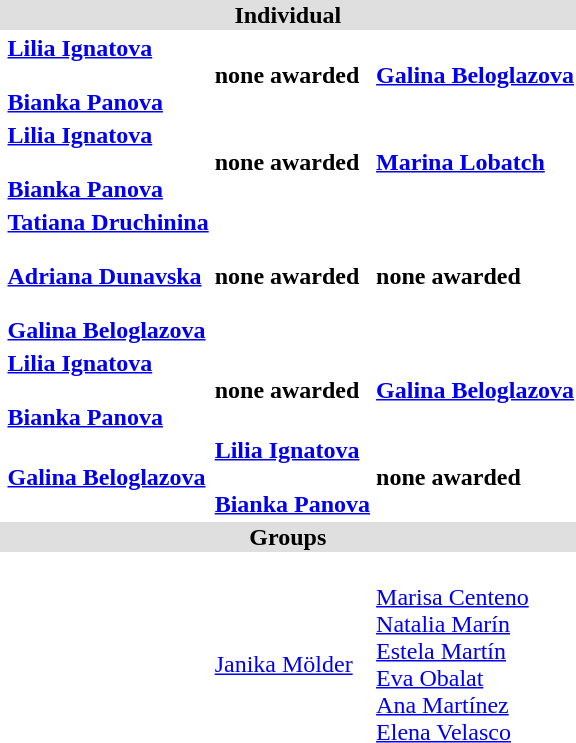<table>
<tr bgcolor="DFDFDF">
<td colspan="4" align="center"><strong>Individual</strong></td>
</tr>
<tr>
<th scope=row style="text-align:left"></th>
<td><strong><a href='#'>Lilia Ignatova</a></strong><br><small></small><br><strong><a href='#'>Bianka Panova</a></strong><br><small></small></td>
<td><strong>none awarded</strong></td>
<td><strong><a href='#'>Galina Beloglazova</a></strong><br></td>
</tr>
<tr>
<th scope=row style="text-align:left"></th>
<td><strong><a href='#'>Lilia Ignatova</a></strong><br><small></small><br><strong><a href='#'>Bianka Panova</a></strong><br><small></small></td>
<td><strong>none awarded</strong></td>
<td><strong><a href='#'>Marina Lobatch</a></strong><br></td>
</tr>
<tr>
<th scope=row style="text-align:left"></th>
<td><strong><a href='#'>Tatiana Druchinina</a></strong><br><small></small><br><strong><a href='#'>Adriana Dunavska</a></strong><br><small></small><br><strong><a href='#'>Galina Beloglazova</a></strong><br><small></small></td>
<td><strong>none awarded</strong></td>
<td><strong>none awarded</strong></td>
</tr>
<tr>
<th scope=row style="text-align:left"></th>
<td><strong><a href='#'>Lilia Ignatova</a></strong><br><small></small><br><strong><a href='#'>Bianka Panova</a></strong><br><small></small></td>
<td><strong>none awarded</strong></td>
<td><strong><a href='#'>Galina Beloglazova</a></strong><br></td>
</tr>
<tr>
<th scope=row style="text-align:left"></th>
<td><strong><a href='#'>Galina Beloglazova</a></strong><br></td>
<td><strong><a href='#'>Lilia Ignatova</a></strong><br><small></small><br><strong><a href='#'>Bianka Panova</a></strong><br><small></small></td>
<td><strong>none awarded</strong></td>
</tr>
<tr bgcolor="DFDFDF">
<td colspan="4" align="center"><strong>Groups</strong></td>
</tr>
<tr>
<th scope=row style="text-align:left"></th>
<td><strong></strong></td>
<td><strong></strong><br><a href='#'>Janika Mölder</a><br></td>
<td><strong></strong><br><a href='#'>Marisa Centeno</a><br><a href='#'>Natalia Marín</a><br><a href='#'>Estela Martín</a><br><a href='#'>Eva Obalat</a><br><a href='#'>Ana Martínez</a><br><a href='#'>Elena Velasco</a></td>
</tr>
</table>
